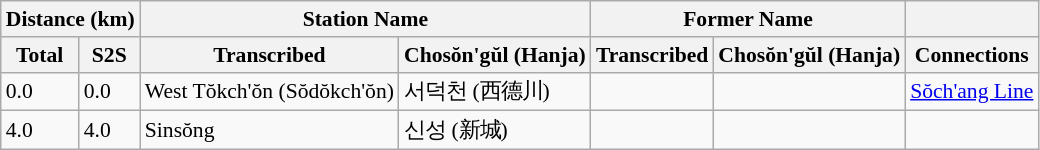<table class="wikitable" style="font-size:90%;">
<tr>
<th colspan="2">Distance (km)</th>
<th colspan="2">Station Name</th>
<th colspan="2">Former Name</th>
<th></th>
</tr>
<tr>
<th>Total</th>
<th>S2S</th>
<th>Transcribed</th>
<th>Chosŏn'gŭl (Hanja)</th>
<th>Transcribed</th>
<th>Chosŏn'gŭl (Hanja)</th>
<th>Connections</th>
</tr>
<tr>
<td>0.0</td>
<td>0.0</td>
<td>West Tŏkch'ŏn (Sŏdŏkch'ŏn)</td>
<td>서덕천 (西德川)</td>
<td></td>
<td></td>
<td><a href='#'>Sŏch'ang Line</a></td>
</tr>
<tr>
<td>4.0</td>
<td>4.0</td>
<td>Sinsŏng</td>
<td>신성 (新城)</td>
<td></td>
<td></td>
<td></td>
</tr>
</table>
